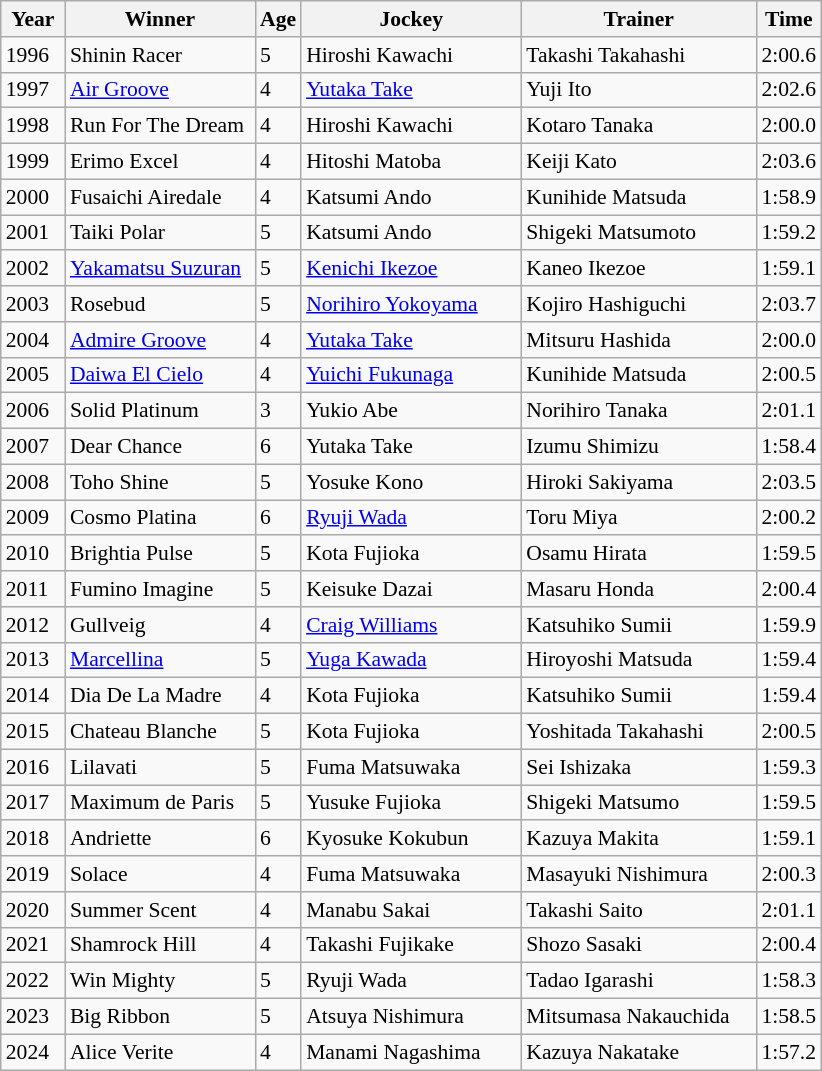<table class="wikitable sortable" style="font-size:90%">
<tr>
<th width="36px">Year<br></th>
<th width="120px">Winner<br></th>
<th>Age<br></th>
<th width="140px">Jockey<br></th>
<th width="150px">Trainer<br></th>
<th>Time<br></th>
</tr>
<tr>
<td>1996</td>
<td>Shinin Racer</td>
<td>5</td>
<td>Hiroshi Kawachi</td>
<td>Takashi Takahashi</td>
<td>2:00.6</td>
</tr>
<tr>
<td>1997</td>
<td><a href='#'>Air Groove</a></td>
<td>4</td>
<td><a href='#'>Yutaka Take</a></td>
<td>Yuji Ito</td>
<td>2:02.6</td>
</tr>
<tr>
<td>1998</td>
<td>Run For The Dream</td>
<td>4</td>
<td>Hiroshi Kawachi</td>
<td>Kotaro Tanaka</td>
<td>2:00.0</td>
</tr>
<tr>
<td>1999</td>
<td>Erimo Excel</td>
<td>4</td>
<td>Hitoshi Matoba</td>
<td>Keiji Kato</td>
<td>2:03.6</td>
</tr>
<tr>
<td>2000</td>
<td>Fusaichi Airedale</td>
<td>4</td>
<td>Katsumi Ando</td>
<td>Kunihide Matsuda</td>
<td>1:58.9</td>
</tr>
<tr>
<td>2001</td>
<td>Taiki Polar</td>
<td>5</td>
<td>Katsumi Ando</td>
<td>Shigeki Matsumoto</td>
<td>1:59.2</td>
</tr>
<tr>
<td>2002</td>
<td><a href='#'>Yakamatsu Suzuran</a></td>
<td>5</td>
<td><a href='#'>Kenichi Ikezoe</a></td>
<td>Kaneo Ikezoe</td>
<td>1:59.1</td>
</tr>
<tr>
<td>2003</td>
<td>Rosebud</td>
<td>5</td>
<td><a href='#'>Norihiro Yokoyama</a></td>
<td>Kojiro Hashiguchi</td>
<td>2:03.7</td>
</tr>
<tr>
<td>2004</td>
<td><a href='#'>Admire Groove</a></td>
<td>4</td>
<td><a href='#'>Yutaka Take</a></td>
<td>Mitsuru Hashida</td>
<td>2:00.0</td>
</tr>
<tr>
<td>2005</td>
<td><a href='#'>Daiwa El Cielo</a></td>
<td>4</td>
<td><a href='#'>Yuichi Fukunaga</a></td>
<td>Kunihide Matsuda</td>
<td>2:00.5</td>
</tr>
<tr>
<td>2006</td>
<td>Solid Platinum</td>
<td>3</td>
<td>Yukio Abe</td>
<td>Norihiro Tanaka</td>
<td>2:01.1</td>
</tr>
<tr>
<td>2007</td>
<td>Dear Chance</td>
<td>6</td>
<td>Yutaka Take</td>
<td>Izumu Shimizu</td>
<td>1:58.4</td>
</tr>
<tr>
<td>2008</td>
<td>Toho Shine</td>
<td>5</td>
<td>Yosuke Kono</td>
<td>Hiroki Sakiyama</td>
<td>2:03.5</td>
</tr>
<tr>
<td>2009</td>
<td>Cosmo Platina</td>
<td>6</td>
<td><a href='#'>Ryuji Wada</a></td>
<td>Toru Miya</td>
<td>2:00.2</td>
</tr>
<tr>
<td>2010</td>
<td>Brightia Pulse</td>
<td>5</td>
<td>Kota Fujioka</td>
<td>Osamu Hirata</td>
<td>1:59.5</td>
</tr>
<tr>
<td>2011</td>
<td>Fumino Imagine</td>
<td>5</td>
<td>Keisuke Dazai</td>
<td>Masaru Honda</td>
<td>2:00.4</td>
</tr>
<tr>
<td>2012</td>
<td>Gullveig</td>
<td>4</td>
<td><a href='#'>Craig Williams</a></td>
<td>Katsuhiko Sumii</td>
<td>1:59.9</td>
</tr>
<tr>
<td>2013</td>
<td><a href='#'>Marcellina</a></td>
<td>5</td>
<td><a href='#'>Yuga Kawada</a></td>
<td>Hiroyoshi Matsuda</td>
<td>1:59.4</td>
</tr>
<tr>
<td>2014</td>
<td>Dia De La Madre</td>
<td>4</td>
<td>Kota Fujioka</td>
<td>Katsuhiko Sumii</td>
<td>1:59.4</td>
</tr>
<tr>
<td>2015</td>
<td>Chateau Blanche</td>
<td>5</td>
<td>Kota Fujioka</td>
<td>Yoshitada Takahashi</td>
<td>2:00.5</td>
</tr>
<tr>
<td>2016</td>
<td>Lilavati</td>
<td>5</td>
<td>Fuma Matsuwaka</td>
<td>Sei Ishizaka</td>
<td>1:59.3</td>
</tr>
<tr>
<td>2017</td>
<td>Maximum de Paris</td>
<td>5</td>
<td>Yusuke Fujioka</td>
<td>Shigeki Matsumo</td>
<td>1:59.5</td>
</tr>
<tr>
<td>2018</td>
<td>Andriette</td>
<td>6</td>
<td>Kyosuke Kokubun</td>
<td>Kazuya Makita</td>
<td>1:59.1</td>
</tr>
<tr>
<td>2019</td>
<td>Solace</td>
<td>4</td>
<td>Fuma Matsuwaka</td>
<td>Masayuki Nishimura</td>
<td>2:00.3</td>
</tr>
<tr>
<td>2020</td>
<td>Summer Scent</td>
<td>4</td>
<td>Manabu Sakai</td>
<td>Takashi Saito</td>
<td>2:01.1</td>
</tr>
<tr>
<td>2021</td>
<td>Shamrock Hill</td>
<td>4</td>
<td>Takashi Fujikake</td>
<td>Shozo Sasaki</td>
<td>2:00.4</td>
</tr>
<tr>
<td>2022</td>
<td>Win Mighty</td>
<td>5</td>
<td>Ryuji Wada</td>
<td>Tadao Igarashi</td>
<td>1:58.3</td>
</tr>
<tr>
<td>2023</td>
<td>Big Ribbon</td>
<td>5</td>
<td>Atsuya Nishimura</td>
<td>Mitsumasa Nakauchida</td>
<td>1:58.5</td>
</tr>
<tr>
<td>2024</td>
<td>Alice Verite</td>
<td>4</td>
<td>Manami Nagashima</td>
<td>Kazuya Nakatake</td>
<td>1:57.2</td>
</tr>
</table>
